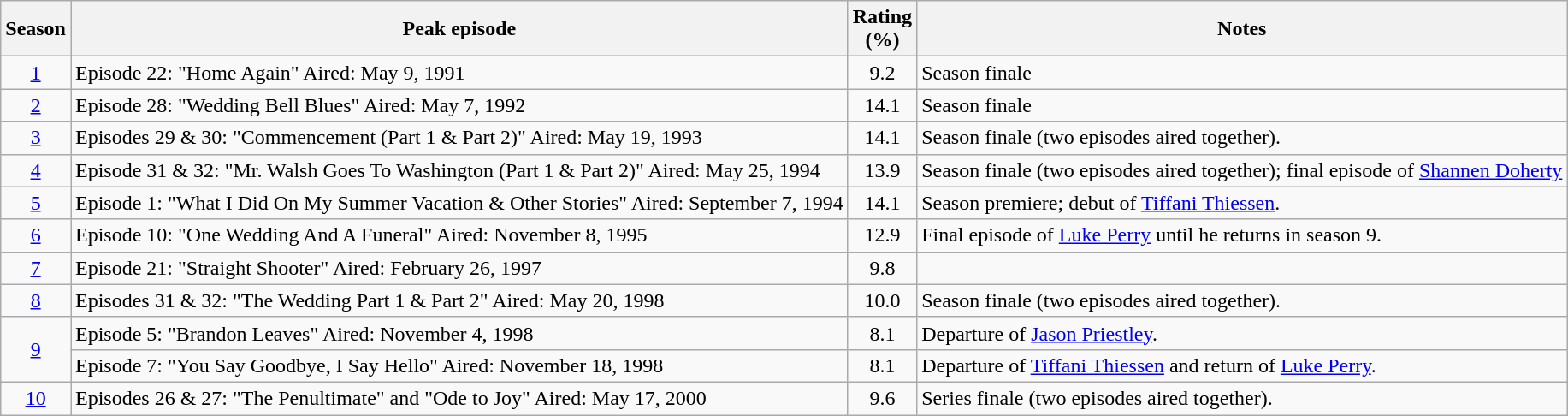<table class="wikitable">
<tr>
<th>Season</th>
<th>Peak episode</th>
<th>Rating <br>(%)</th>
<th>Notes</th>
</tr>
<tr>
<td style="text-align:center;"><a href='#'>1</a></td>
<td>Episode 22: "Home Again" Aired: May 9, 1991</td>
<td style="text-align:center;">9.2</td>
<td>Season finale</td>
</tr>
<tr>
<td style="text-align:center;"><a href='#'>2</a></td>
<td>Episode 28: "Wedding Bell Blues" Aired: May 7, 1992</td>
<td style="text-align:center;">14.1</td>
<td>Season finale</td>
</tr>
<tr>
<td style="text-align:center;"><a href='#'>3</a></td>
<td>Episodes 29 & 30: "Commencement (Part 1 & Part 2)" Aired: May 19, 1993</td>
<td style="text-align:center;">14.1</td>
<td>Season finale (two episodes aired together).</td>
</tr>
<tr>
<td style="text-align:center;"><a href='#'>4</a></td>
<td>Episode 31 & 32: "Mr. Walsh Goes To Washington (Part 1 & Part 2)" Aired: May 25, 1994</td>
<td style="text-align:center;">13.9</td>
<td>Season finale (two episodes aired together); final episode of <a href='#'>Shannen Doherty</a></td>
</tr>
<tr>
<td style="text-align:center;"><a href='#'>5</a></td>
<td>Episode 1: "What I Did On My Summer Vacation & Other Stories" Aired: September 7, 1994</td>
<td style="text-align:center;">14.1</td>
<td>Season premiere; debut of <a href='#'>Tiffani Thiessen</a>.</td>
</tr>
<tr>
<td style="text-align:center;"><a href='#'>6</a></td>
<td>Episode 10: "One Wedding And A Funeral" Aired: November 8, 1995</td>
<td style="text-align:center;">12.9</td>
<td>Final episode of <a href='#'>Luke Perry</a> until he returns in season 9.</td>
</tr>
<tr>
<td style="text-align:center;"><a href='#'>7</a></td>
<td>Episode 21: "Straight Shooter" Aired: February 26, 1997</td>
<td style="text-align:center;">9.8</td>
<td></td>
</tr>
<tr>
<td style="text-align:center;"><a href='#'>8</a></td>
<td>Episodes 31 & 32: "The Wedding Part 1 & Part 2" Aired: May 20, 1998</td>
<td style="text-align:center;">10.0</td>
<td>Season finale (two episodes aired together).</td>
</tr>
<tr>
<td rowspan=2 style="text-align:center;"><a href='#'>9</a></td>
<td>Episode 5: "Brandon Leaves" Aired: November 4, 1998</td>
<td style="text-align:center;">8.1</td>
<td>Departure of <a href='#'>Jason Priestley</a>.</td>
</tr>
<tr>
<td>Episode 7: "You Say Goodbye, I Say Hello" Aired: November 18, 1998</td>
<td style="text-align:center;">8.1</td>
<td>Departure of <a href='#'>Tiffani Thiessen</a> and return of <a href='#'>Luke Perry</a>.</td>
</tr>
<tr>
<td style="text-align:center;"><a href='#'>10</a></td>
<td>Episodes 26 & 27: "The Penultimate" and "Ode to Joy" Aired: May 17, 2000</td>
<td style="text-align:center;">9.6</td>
<td>Series finale (two episodes aired together).</td>
</tr>
</table>
